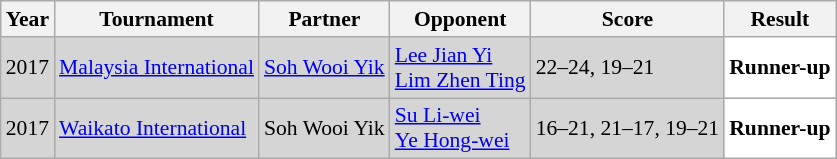<table class="sortable wikitable" style="font-size: 90%;">
<tr>
<th>Year</th>
<th>Tournament</th>
<th>Partner</th>
<th>Opponent</th>
<th>Score</th>
<th>Result</th>
</tr>
<tr style="background:#D5D5D5">
<td align="center">2017</td>
<td align="left"><a href='#'>Malaysia International</a></td>
<td align="left"> <a href='#'>Soh Wooi Yik</a></td>
<td align="left"> <a href='#'>Lee Jian Yi</a><br> <a href='#'>Lim Zhen Ting</a></td>
<td align="left">22–24, 19–21</td>
<td style="text-align:left; background:white"> <strong>Runner-up</strong></td>
</tr>
<tr style="background:#D5D5D5">
<td align="center">2017</td>
<td align="left"><a href='#'>Waikato International</a></td>
<td align="left"> Soh Wooi Yik</td>
<td align="left"> <a href='#'>Su Li-wei</a><br> <a href='#'>Ye Hong-wei</a></td>
<td align="left">16–21, 21–17, 19–21</td>
<td style="text-align:left; background:white"> <strong>Runner-up</strong></td>
</tr>
</table>
